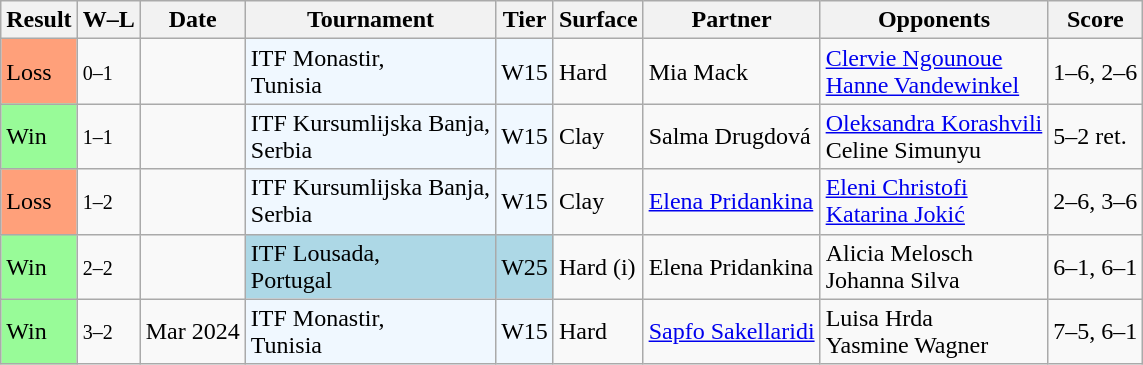<table class="sortable wikitable nowrap">
<tr>
<th>Result</th>
<th class="unsortable">W–L</th>
<th>Date</th>
<th>Tournament</th>
<th>Tier</th>
<th>Surface</th>
<th>Partner</th>
<th>Opponents</th>
<th class="unsortable">Score</th>
</tr>
<tr>
<td style="background:#ffa07a;">Loss</td>
<td><small>0–1</small></td>
<td></td>
<td style="background:#f0f8ff;">ITF Monastir, <br> Tunisia</td>
<td style="background:#f0f8ff;">W15</td>
<td>Hard</td>
<td> Mia Mack</td>
<td> <a href='#'>Clervie Ngounoue</a> <br>  <a href='#'>Hanne Vandewinkel</a></td>
<td>1–6, 2–6</td>
</tr>
<tr>
<td style="background:#98fb98;">Win</td>
<td><small>1–1</small></td>
<td></td>
<td style="background:#f0f8ff;">ITF Kursumlijska Banja, <br> Serbia</td>
<td style="background:#f0f8ff;">W15</td>
<td>Clay</td>
<td> Salma Drugdová</td>
<td> <a href='#'>Oleksandra Korashvili</a> <br>  Celine Simunyu</td>
<td>5–2 ret.</td>
</tr>
<tr>
<td style="background:#ffa07a;">Loss</td>
<td><small>1–2</small></td>
<td></td>
<td style="background:#f0f8ff;">ITF Kursumlijska Banja, <br> Serbia</td>
<td style="background:#f0f8ff;">W15</td>
<td>Clay</td>
<td> <a href='#'>Elena Pridankina</a></td>
<td> <a href='#'>Eleni Christofi</a> <br>  <a href='#'>Katarina Jokić</a></td>
<td>2–6, 3–6</td>
</tr>
<tr>
<td style="background:#98fb98;">Win</td>
<td><small>2–2</small></td>
<td></td>
<td style="background:lightblue;">ITF Lousada, <br> Portugal</td>
<td style="background:lightblue;">W25</td>
<td>Hard (i)</td>
<td> Elena Pridankina</td>
<td> Alicia Melosch <br>  Johanna Silva</td>
<td>6–1, 6–1</td>
</tr>
<tr>
<td style="background:#98fb98;">Win</td>
<td><small>3–2</small></td>
<td>Mar 2024</td>
<td style="background:#f0f8ff;">ITF Monastir, <br> Tunisia</td>
<td style="background:#f0f8ff;">W15</td>
<td>Hard</td>
<td> <a href='#'>Sapfo Sakellaridi</a></td>
<td> Luisa Hrda <br>  Yasmine Wagner</td>
<td>7–5, 6–1</td>
</tr>
</table>
